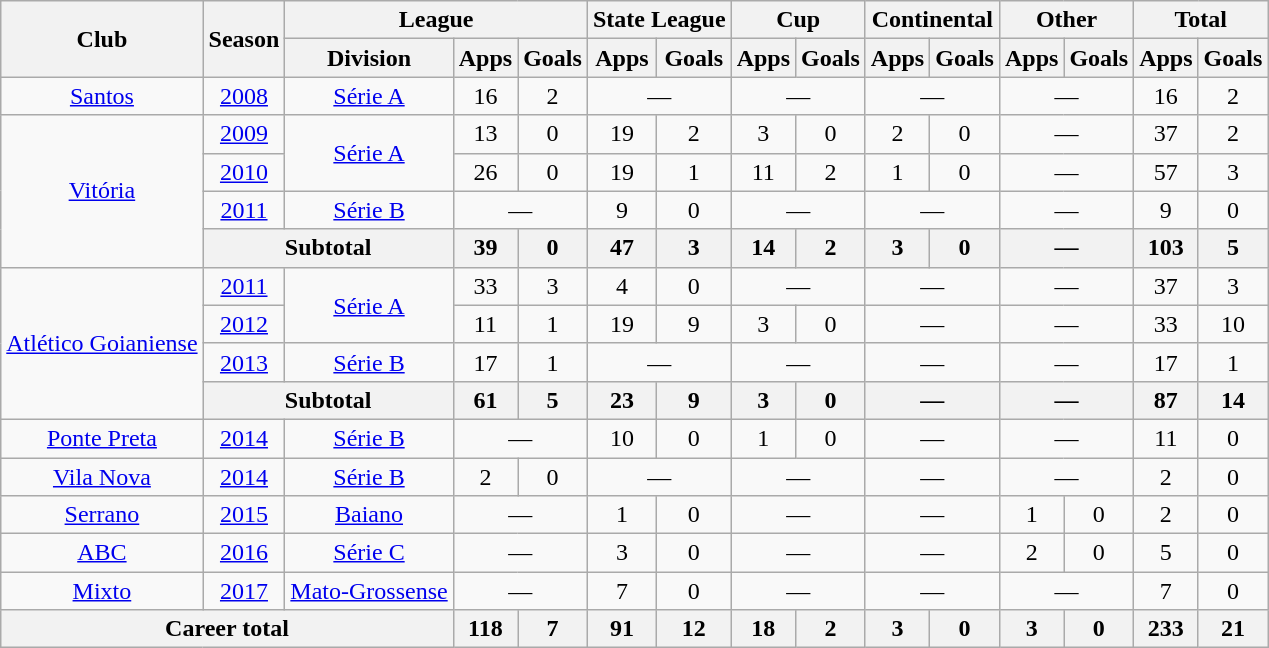<table class="wikitable" style="text-align: center;">
<tr>
<th rowspan="2">Club</th>
<th rowspan="2">Season</th>
<th colspan="3">League</th>
<th colspan="2">State League</th>
<th colspan="2">Cup</th>
<th colspan="2">Continental</th>
<th colspan="2">Other</th>
<th colspan="2">Total</th>
</tr>
<tr>
<th>Division</th>
<th>Apps</th>
<th>Goals</th>
<th>Apps</th>
<th>Goals</th>
<th>Apps</th>
<th>Goals</th>
<th>Apps</th>
<th>Goals</th>
<th>Apps</th>
<th>Goals</th>
<th>Apps</th>
<th>Goals</th>
</tr>
<tr>
<td valign="center"><a href='#'>Santos</a></td>
<td><a href='#'>2008</a></td>
<td><a href='#'>Série A</a></td>
<td>16</td>
<td>2</td>
<td colspan="2">—</td>
<td colspan="2">—</td>
<td colspan="2">—</td>
<td colspan="2">—</td>
<td>16</td>
<td>2</td>
</tr>
<tr>
<td rowspan="4" valign="center"><a href='#'>Vitória</a></td>
<td><a href='#'>2009</a></td>
<td rowspan=2><a href='#'>Série A</a></td>
<td>13</td>
<td>0</td>
<td>19</td>
<td>2</td>
<td>3</td>
<td>0</td>
<td>2</td>
<td>0</td>
<td colspan="2">—</td>
<td>37</td>
<td>2</td>
</tr>
<tr>
<td><a href='#'>2010</a></td>
<td>26</td>
<td>0</td>
<td>19</td>
<td>1</td>
<td>11</td>
<td>2</td>
<td>1</td>
<td>0</td>
<td colspan="2">—</td>
<td>57</td>
<td>3</td>
</tr>
<tr>
<td><a href='#'>2011</a></td>
<td><a href='#'>Série B</a></td>
<td colspan="2">—</td>
<td>9</td>
<td>0</td>
<td colspan="2">—</td>
<td colspan="2">—</td>
<td colspan="2">—</td>
<td>9</td>
<td>0</td>
</tr>
<tr>
<th colspan="2">Subtotal</th>
<th>39</th>
<th>0</th>
<th>47</th>
<th>3</th>
<th>14</th>
<th>2</th>
<th>3</th>
<th>0</th>
<th colspan="2">—</th>
<th>103</th>
<th>5</th>
</tr>
<tr>
<td rowspan="4" valign="center"><a href='#'>Atlético Goianiense</a></td>
<td><a href='#'>2011</a></td>
<td rowspan=2><a href='#'>Série A</a></td>
<td>33</td>
<td>3</td>
<td>4</td>
<td>0</td>
<td colspan="2">—</td>
<td colspan="2">—</td>
<td colspan="2">—</td>
<td>37</td>
<td>3</td>
</tr>
<tr>
<td><a href='#'>2012</a></td>
<td>11</td>
<td>1</td>
<td>19</td>
<td>9</td>
<td>3</td>
<td>0</td>
<td colspan="2">—</td>
<td colspan="2">—</td>
<td>33</td>
<td>10</td>
</tr>
<tr>
<td><a href='#'>2013</a></td>
<td><a href='#'>Série B</a></td>
<td>17</td>
<td>1</td>
<td colspan="2">—</td>
<td colspan="2">—</td>
<td colspan="2">—</td>
<td colspan="2">—</td>
<td>17</td>
<td>1</td>
</tr>
<tr>
<th colspan="2">Subtotal</th>
<th>61</th>
<th>5</th>
<th>23</th>
<th>9</th>
<th>3</th>
<th>0</th>
<th colspan="2">—</th>
<th colspan="2">—</th>
<th>87</th>
<th>14</th>
</tr>
<tr>
<td valign="center"><a href='#'>Ponte Preta</a></td>
<td><a href='#'>2014</a></td>
<td><a href='#'>Série B</a></td>
<td colspan="2">—</td>
<td>10</td>
<td>0</td>
<td>1</td>
<td>0</td>
<td colspan="2">—</td>
<td colspan="2">—</td>
<td>11</td>
<td>0</td>
</tr>
<tr>
<td valign="center"><a href='#'>Vila Nova</a></td>
<td><a href='#'>2014</a></td>
<td><a href='#'>Série B</a></td>
<td>2</td>
<td>0</td>
<td colspan="2">—</td>
<td colspan="2">—</td>
<td colspan="2">—</td>
<td colspan="2">—</td>
<td>2</td>
<td>0</td>
</tr>
<tr>
<td valign="center"><a href='#'>Serrano</a></td>
<td><a href='#'>2015</a></td>
<td><a href='#'>Baiano</a></td>
<td colspan="2">—</td>
<td>1</td>
<td>0</td>
<td colspan="2">—</td>
<td colspan="2">—</td>
<td>1</td>
<td>0</td>
<td>2</td>
<td>0</td>
</tr>
<tr>
<td valign="center"><a href='#'>ABC</a></td>
<td><a href='#'>2016</a></td>
<td><a href='#'>Série C</a></td>
<td colspan="2">—</td>
<td>3</td>
<td>0</td>
<td colspan="2">—</td>
<td colspan="2">—</td>
<td>2</td>
<td>0</td>
<td>5</td>
<td>0</td>
</tr>
<tr>
<td valign="center"><a href='#'>Mixto</a></td>
<td><a href='#'>2017</a></td>
<td><a href='#'>Mato-Grossense</a></td>
<td colspan="2">—</td>
<td>7</td>
<td>0</td>
<td colspan="2">—</td>
<td colspan="2">—</td>
<td colspan="2">—</td>
<td>7</td>
<td>0</td>
</tr>
<tr>
<th colspan="3"><strong>Career total</strong></th>
<th>118</th>
<th>7</th>
<th>91</th>
<th>12</th>
<th>18</th>
<th>2</th>
<th>3</th>
<th>0</th>
<th>3</th>
<th>0</th>
<th>233</th>
<th>21</th>
</tr>
</table>
